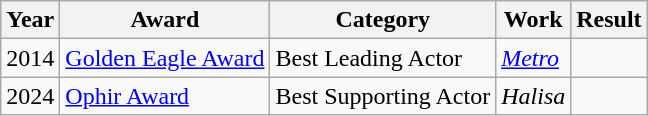<table class="wikitable">
<tr>
<th>Year</th>
<th>Award</th>
<th>Category</th>
<th>Work</th>
<th>Result</th>
</tr>
<tr>
<td>2014</td>
<td><a href='#'>Golden Eagle Award</a></td>
<td>Best Leading Actor</td>
<td><a href='#'><em>Metro</em></a></td>
<td></td>
</tr>
<tr>
<td>2024</td>
<td><a href='#'>Ophir Award</a></td>
<td>Best Supporting Actor</td>
<td><em>Halisa</em></td>
<td></td>
</tr>
</table>
